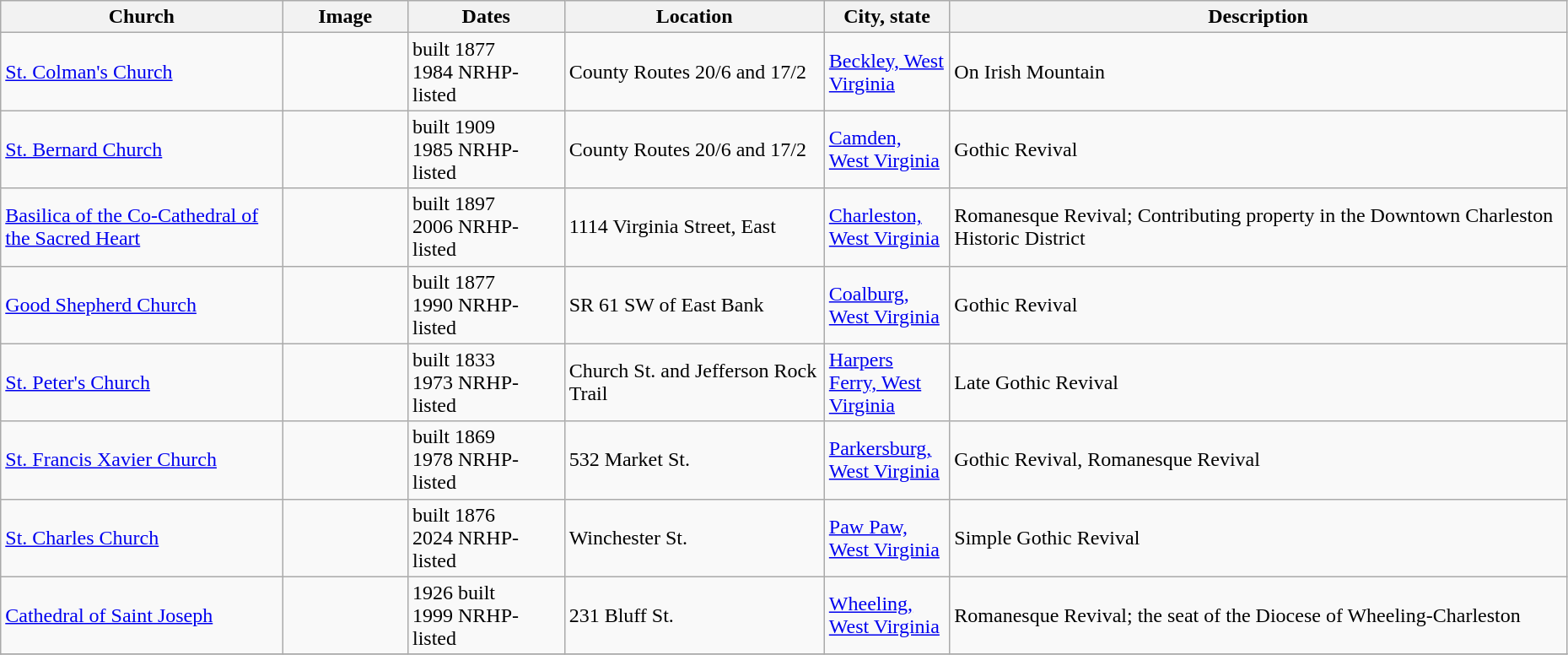<table class="wikitable sortable" style="width:98%">
<tr>
<th width = 18%><strong>Church</strong></th>
<th width = 8% class="unsortable"><strong>Image</strong></th>
<th width = 10%><strong>Dates</strong></th>
<th><strong>Location</strong></th>
<th width = 8%><strong>City, state</strong></th>
<th class="unsortable"><strong>Description</strong></th>
</tr>
<tr>
<td><a href='#'>St. Colman's Church</a></td>
<td></td>
<td>built 1877<br>1984 NRHP-listed</td>
<td>County Routes 20/6 and 17/2<br><small></small></td>
<td><a href='#'>Beckley, West Virginia</a></td>
<td>On Irish Mountain</td>
</tr>
<tr>
<td><a href='#'>St. Bernard Church</a></td>
<td></td>
<td>built 1909<br>1985 NRHP-listed</td>
<td>County Routes 20/6 and 17/2<br><small></small></td>
<td><a href='#'>Camden, West Virginia</a></td>
<td>Gothic Revival</td>
</tr>
<tr>
<td><a href='#'>Basilica of the Co-Cathedral of the Sacred Heart</a></td>
<td></td>
<td>built 1897<br>2006 NRHP-listed</td>
<td>1114 Virginia Street, East<br><small></small></td>
<td><a href='#'>Charleston, West Virginia</a></td>
<td>Romanesque Revival; Contributing property in the Downtown Charleston Historic District</td>
</tr>
<tr>
<td><a href='#'>Good Shepherd Church</a></td>
<td></td>
<td>built 1877<br>1990 NRHP-listed</td>
<td>SR 61 SW of East Bank<br><small></small></td>
<td><a href='#'>Coalburg, West Virginia</a></td>
<td>Gothic Revival</td>
</tr>
<tr>
<td><a href='#'>St. Peter's Church</a></td>
<td></td>
<td>built 1833<br>1973 NRHP-listed</td>
<td>Church St. and Jefferson Rock Trail<br><small></small></td>
<td><a href='#'>Harpers Ferry, West Virginia</a></td>
<td>Late Gothic Revival</td>
</tr>
<tr>
<td><a href='#'>St. Francis Xavier Church</a></td>
<td></td>
<td>built 1869<br>1978 NRHP-listed</td>
<td>532 Market St.<br><small></small></td>
<td><a href='#'>Parkersburg, West Virginia</a></td>
<td>Gothic Revival, Romanesque Revival</td>
</tr>
<tr>
<td><a href='#'>St. Charles Church</a></td>
<td></td>
<td>built 1876<br>2024 NRHP-listed</td>
<td>Winchester St.<br><small></small></td>
<td><a href='#'>Paw Paw, West Virginia</a></td>
<td>Simple Gothic Revival</td>
</tr>
<tr>
<td><a href='#'>Cathedral of Saint Joseph</a></td>
<td></td>
<td>1926 built<br>1999 NRHP-listed</td>
<td>231 Bluff St.<br><small></small></td>
<td><a href='#'>Wheeling, West Virginia</a></td>
<td>Romanesque Revival; the seat of the Diocese of Wheeling-Charleston</td>
</tr>
<tr>
</tr>
</table>
